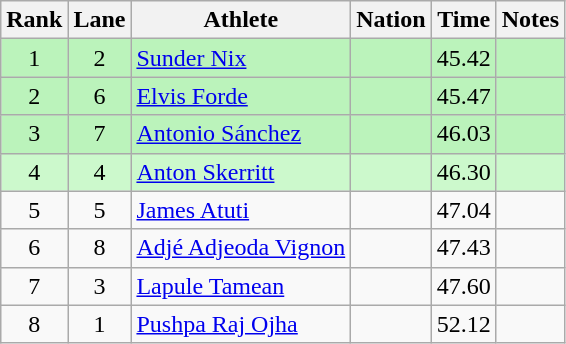<table class="wikitable sortable" style="text-align:center">
<tr>
<th>Rank</th>
<th>Lane</th>
<th>Athlete</th>
<th>Nation</th>
<th>Time</th>
<th>Notes</th>
</tr>
<tr style="background:#bbf3bb;">
<td>1</td>
<td>2</td>
<td align=left><a href='#'>Sunder Nix</a></td>
<td align=left></td>
<td>45.42</td>
<td></td>
</tr>
<tr style="background:#bbf3bb;">
<td>2</td>
<td>6</td>
<td align=left><a href='#'>Elvis Forde</a></td>
<td align=left></td>
<td>45.47</td>
<td></td>
</tr>
<tr style="background:#bbf3bb;">
<td>3</td>
<td>7</td>
<td align=left><a href='#'>Antonio Sánchez</a></td>
<td align=left></td>
<td>46.03</td>
<td></td>
</tr>
<tr style="background:#ccf9cc;">
<td>4</td>
<td>4</td>
<td align=left><a href='#'>Anton Skerritt</a></td>
<td align=left></td>
<td>46.30</td>
<td></td>
</tr>
<tr>
<td>5</td>
<td>5</td>
<td align=left><a href='#'>James Atuti</a></td>
<td align=left></td>
<td>47.04</td>
<td></td>
</tr>
<tr>
<td>6</td>
<td>8</td>
<td align=left><a href='#'>Adjé Adjeoda Vignon</a></td>
<td align=left></td>
<td>47.43</td>
<td></td>
</tr>
<tr>
<td>7</td>
<td>3</td>
<td align=left><a href='#'>Lapule Tamean</a></td>
<td align=left></td>
<td>47.60</td>
<td></td>
</tr>
<tr>
<td>8</td>
<td>1</td>
<td align=left><a href='#'>Pushpa Raj Ojha</a></td>
<td align=left></td>
<td>52.12</td>
<td></td>
</tr>
</table>
